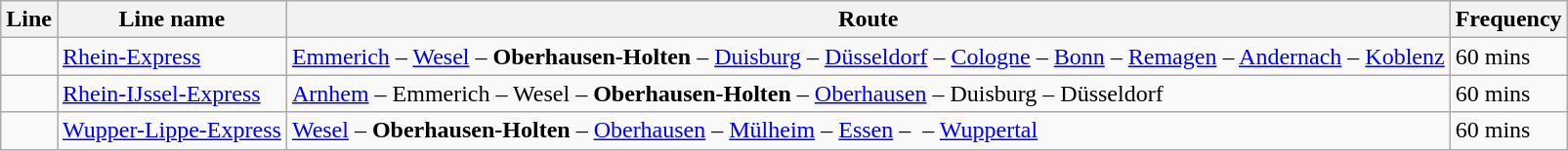<table class="wikitable">
<tr>
<th>Line</th>
<th>Line name</th>
<th>Route</th>
<th>Frequency</th>
</tr>
<tr>
<td></td>
<td><a href='#'>Rhein-Express</a></td>
<td><a href='#'>Emmerich</a> – <a href='#'>Wesel</a> – <strong>Oberhausen-Holten</strong> – <a href='#'>Duisburg</a> – <a href='#'>Düsseldorf</a> – <a href='#'>Cologne</a> – <a href='#'>Bonn</a> – <a href='#'>Remagen</a> – <a href='#'>Andernach</a> – <a href='#'>Koblenz</a></td>
<td>60 mins</td>
</tr>
<tr>
<td></td>
<td><a href='#'>Rhein-IJssel-Express</a></td>
<td><a href='#'>Arnhem</a> – Emmerich – Wesel – <strong>Oberhausen-Holten</strong> – <a href='#'>Oberhausen</a> – Duisburg – Düsseldorf</td>
<td>60 mins</td>
</tr>
<tr>
<td></td>
<td><a href='#'>Wupper-Lippe-Express</a></td>
<td><a href='#'>Wesel</a> – <strong>Oberhausen-Holten</strong> – <a href='#'>Oberhausen</a> – <a href='#'>Mülheim</a> – <a href='#'>Essen</a> –  – <a href='#'>Wuppertal</a></td>
<td>60 mins</td>
</tr>
</table>
